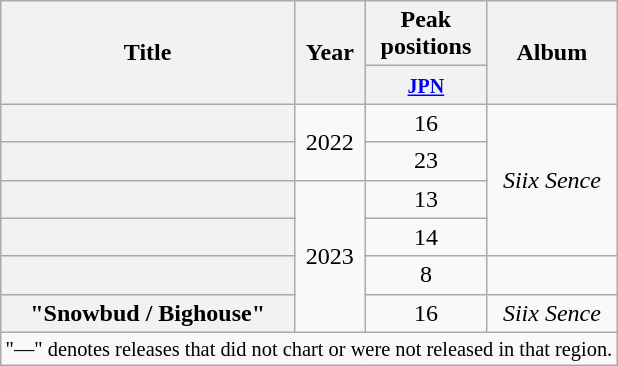<table class="wikitable plainrowheaders" style="text-align:center;">
<tr>
<th scope="col" rowspan="2">Title</th>
<th scope="col" rowspan="2">Year</th>
<th scope="col" colspan="1">Peak <br> positions</th>
<th scope="col" rowspan="2">Album</th>
</tr>
<tr>
<th scope="col"><small><a href='#'>JPN</a></small><br></th>
</tr>
<tr>
<th scope="row"></th>
<td rowspan="2">2022</td>
<td>16</td>
<td rowspan="4"><em>Siix Sence</em></td>
</tr>
<tr>
<th scope="row"></th>
<td>23</td>
</tr>
<tr>
<th scope="row"></th>
<td rowspan="4">2023</td>
<td>13</td>
</tr>
<tr>
<th scope="row"></th>
<td>14</td>
</tr>
<tr>
<th scope="row"> </th>
<td>8</td>
<td></td>
</tr>
<tr>
<th scope="row">"Snowbud / Bighouse"</th>
<td>16</td>
<td><em>Siix Sence</em></td>
</tr>
<tr>
<td colspan="5" style="font-size:85%">"—" denotes releases that did not chart or were not released in that region.</td>
</tr>
</table>
